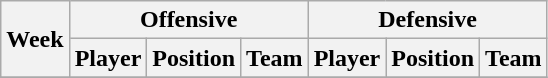<table class="wikitable">
<tr>
<th rowspan="2">Week</th>
<th colspan="3">Offensive</th>
<th colspan="3">Defensive</th>
</tr>
<tr>
<th>Player</th>
<th>Position</th>
<th>Team</th>
<th>Player</th>
<th>Position</th>
<th>Team</th>
</tr>
<tr>
</tr>
</table>
